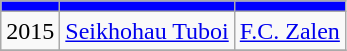<table class="wikitable sortable" style="text-align: center;">
<tr>
<th style="background:#0000FF;"></th>
<th style="background:#0000FF;"></th>
<th style="background:#0000FF;"></th>
</tr>
<tr>
<td>2015</td>
<td> <a href='#'>Seikhohau Tuboi</a></td>
<td><a href='#'>F.C. Zalen</a></td>
</tr>
<tr>
</tr>
</table>
